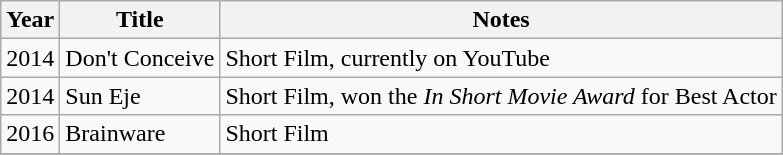<table class="wikitable">
<tr>
<th>Year</th>
<th>Title</th>
<th>Notes</th>
</tr>
<tr>
<td>2014</td>
<td>Don't Conceive</td>
<td>Short Film, currently on YouTube</td>
</tr>
<tr>
<td>2014</td>
<td>Sun Eje</td>
<td>Short Film, won the <em>In Short Movie Award</em> for Best Actor</td>
</tr>
<tr>
<td>2016</td>
<td>Brainware</td>
<td>Short Film</td>
</tr>
<tr>
</tr>
</table>
